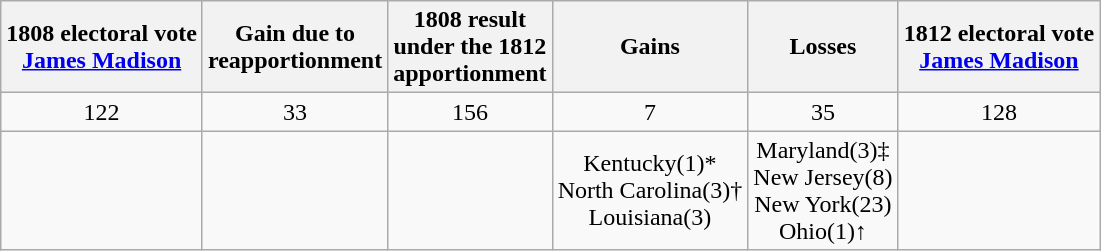<table class="wikitable" style="text-align:center">
<tr>
<th>1808 electoral vote<br><a href='#'>James Madison</a></th>
<th>Gain due to<br>reapportionment</th>
<th>1808 result<br>under the 1812<br>apportionment</th>
<th>Gains</th>
<th>Losses</th>
<th>1812 electoral vote<br><a href='#'>James Madison</a></th>
</tr>
<tr>
<td>122</td>
<td> 33</td>
<td>156</td>
<td> 7</td>
<td> 35</td>
<td>128</td>
</tr>
<tr>
<td></td>
<td></td>
<td></td>
<td>Kentucky(1)*<br>North Carolina(3)†<br>Louisiana(3)</td>
<td>Maryland(3)‡<br>New Jersey(8)<br>New York(23)<br>Ohio(1)↑</td>
<td></td>
</tr>
</table>
